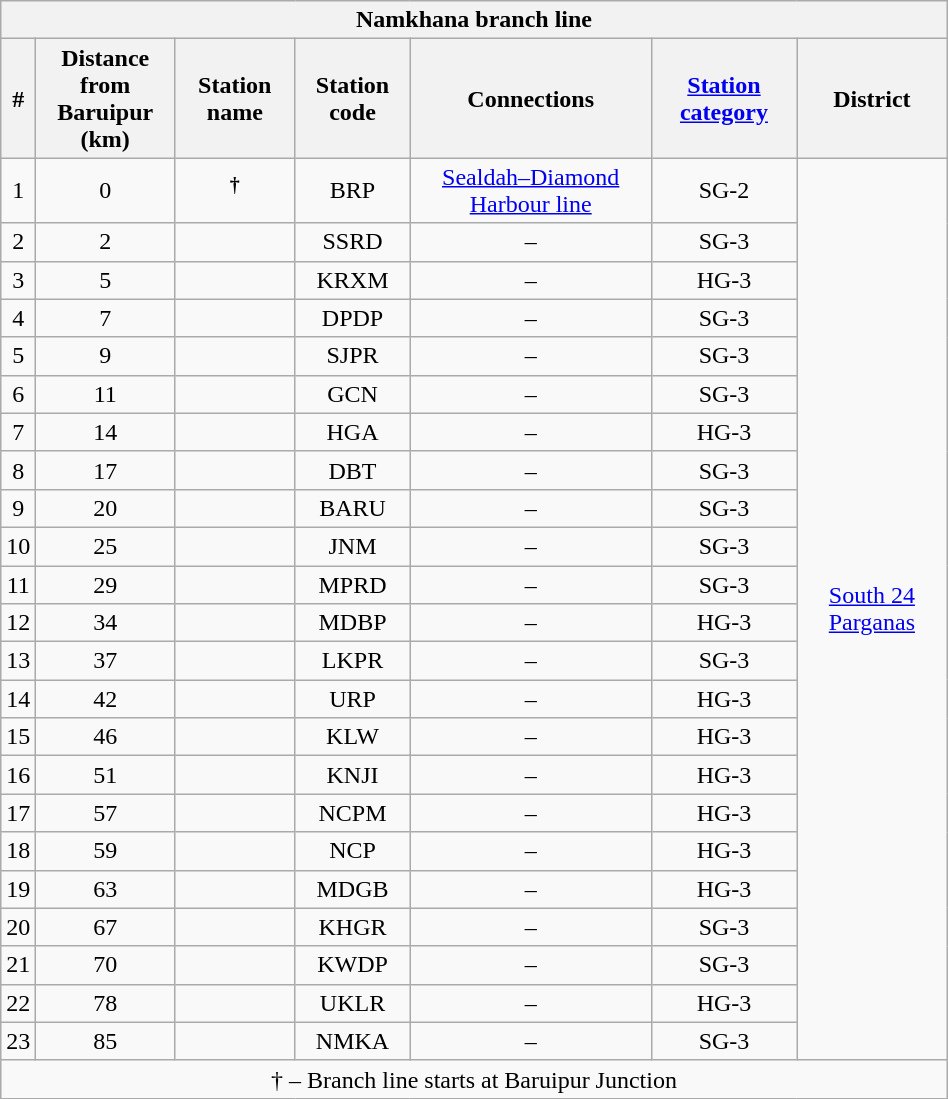<table class="wikitable" style="text-align:center; width:50%;">
<tr>
<th colspan="7"><strong>Namkhana branch line</strong></th>
</tr>
<tr>
<th style="max-width:1%;">#</th>
<th style="max-width:1%;">Distance from <br> Baruipur (km)</th>
<th style="max-width:5%;">Station name</th>
<th style="max-width:1%;">Station code</th>
<th style="max-width:5%;">Connections</th>
<th><a href='#'>Station category</a></th>
<th style="max-width:1%;">District</th>
</tr>
<tr>
<td>1</td>
<td>0</td>
<td><strong><sup>†</sup></strong></td>
<td>BRP</td>
<td><a href='#'>Sealdah–Diamond Harbour line</a></td>
<td>SG-2</td>
<td rowspan=23><a href='#'>South 24 Parganas</a></td>
</tr>
<tr>
<td>2</td>
<td>2</td>
<td></td>
<td>SSRD</td>
<td>–</td>
<td>SG-3</td>
</tr>
<tr>
<td>3</td>
<td>5</td>
<td></td>
<td>KRXM</td>
<td>–</td>
<td>HG-3</td>
</tr>
<tr>
<td>4</td>
<td>7</td>
<td><strong></strong></td>
<td>DPDP</td>
<td>–</td>
<td>SG-3</td>
</tr>
<tr>
<td>5</td>
<td>9</td>
<td></td>
<td>SJPR</td>
<td>–</td>
<td>SG-3</td>
</tr>
<tr>
<td>6</td>
<td>11</td>
<td><strong></strong></td>
<td>GCN</td>
<td>–</td>
<td>SG-3</td>
</tr>
<tr>
<td>7</td>
<td>14</td>
<td></td>
<td>HGA</td>
<td>–</td>
<td>HG-3</td>
</tr>
<tr>
<td>8</td>
<td>17</td>
<td><strong></strong></td>
<td>DBT</td>
<td>–</td>
<td>SG-3</td>
</tr>
<tr>
<td>9</td>
<td>20</td>
<td></td>
<td>BARU</td>
<td>–</td>
<td>SG-3</td>
</tr>
<tr>
<td>10</td>
<td>25</td>
<td><strong></strong></td>
<td>JNM</td>
<td>–</td>
<td>SG-3</td>
</tr>
<tr>
<td>11</td>
<td>29</td>
<td><strong></strong></td>
<td>MPRD</td>
<td>–</td>
<td>SG-3</td>
</tr>
<tr>
<td>12</td>
<td>34</td>
<td></td>
<td>MDBP</td>
<td>–</td>
<td>HG-3</td>
</tr>
<tr>
<td>13</td>
<td>37</td>
<td><strong></strong></td>
<td>LKPR</td>
<td>–</td>
<td>SG-3</td>
</tr>
<tr>
<td>14</td>
<td>42</td>
<td></td>
<td>URP</td>
<td>–</td>
<td>HG-3</td>
</tr>
<tr>
<td>15</td>
<td>46</td>
<td></td>
<td>KLW</td>
<td>–</td>
<td>HG-3</td>
</tr>
<tr>
<td>16</td>
<td>51</td>
<td></td>
<td>KNJI</td>
<td>–</td>
<td>HG-3</td>
</tr>
<tr>
<td>17</td>
<td>57</td>
<td></td>
<td>NCPM</td>
<td>–</td>
<td>HG-3</td>
</tr>
<tr>
<td>18</td>
<td>59</td>
<td><strong></strong></td>
<td>NCP</td>
<td>–</td>
<td>HG-3</td>
</tr>
<tr>
<td>19</td>
<td>63</td>
<td></td>
<td>MDGB</td>
<td>–</td>
<td>HG-3</td>
</tr>
<tr>
<td>20</td>
<td>67</td>
<td></td>
<td>KHGR</td>
<td>–</td>
<td>SG-3</td>
</tr>
<tr>
<td>21</td>
<td>70</td>
<td><strong></strong></td>
<td>KWDP</td>
<td>–</td>
<td>SG-3</td>
</tr>
<tr>
<td>22</td>
<td>78</td>
<td></td>
<td>UKLR</td>
<td>–</td>
<td>HG-3</td>
</tr>
<tr>
<td>23</td>
<td>85</td>
<td><strong></strong></td>
<td>NMKA</td>
<td>–</td>
<td>SG-3</td>
</tr>
<tr>
<td colspan="7">† – Branch line starts at Baruipur Junction</td>
</tr>
</table>
